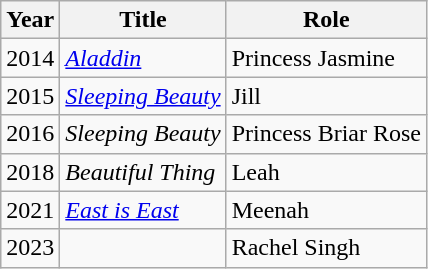<table class="wikitable">
<tr>
<th>Year</th>
<th>Title</th>
<th>Role</th>
</tr>
<tr>
<td>2014</td>
<td><em><a href='#'>Aladdin</a></em></td>
<td>Princess Jasmine</td>
</tr>
<tr>
<td>2015</td>
<td><em><a href='#'>Sleeping Beauty</a></em></td>
<td>Jill</td>
</tr>
<tr>
<td>2016</td>
<td><em>Sleeping Beauty</em></td>
<td>Princess Briar Rose</td>
</tr>
<tr>
<td>2018</td>
<td><em>Beautiful Thing</em></td>
<td>Leah</td>
</tr>
<tr>
<td>2021</td>
<td><em><a href='#'>East is East</a></em></td>
<td>Meenah</td>
</tr>
<tr>
<td>2023</td>
<td><em></em></td>
<td>Rachel Singh</td>
</tr>
</table>
